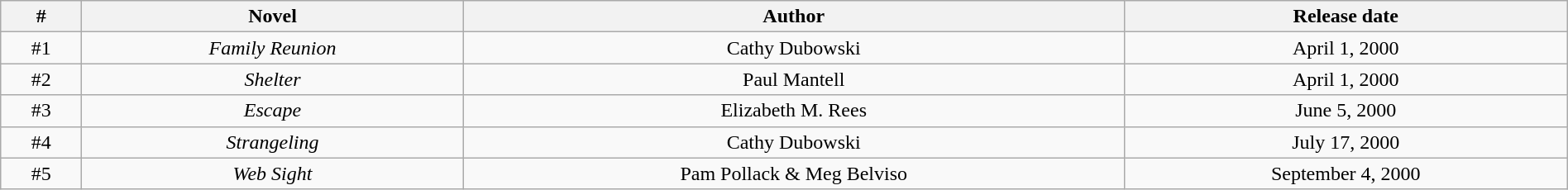<table class="wikitable sortable" width="100%" border="1" style="font-size: 100%; text-align:center">
<tr>
<th>#</th>
<th>Novel</th>
<th>Author</th>
<th>Release date</th>
</tr>
<tr>
<td>#1</td>
<td><em>Family Reunion</em></td>
<td>Cathy Dubowski</td>
<td>April 1, 2000</td>
</tr>
<tr>
<td>#2</td>
<td><em>Shelter</em></td>
<td>Paul Mantell</td>
<td>April 1, 2000</td>
</tr>
<tr>
<td>#3</td>
<td><em>Escape</em></td>
<td>Elizabeth M. Rees</td>
<td>June 5, 2000</td>
</tr>
<tr>
<td>#4</td>
<td><em>Strangeling</em></td>
<td>Cathy Dubowski</td>
<td>July 17, 2000</td>
</tr>
<tr>
<td>#5</td>
<td><em>Web Sight</em></td>
<td>Pam Pollack & Meg Belviso</td>
<td>September 4, 2000</td>
</tr>
</table>
